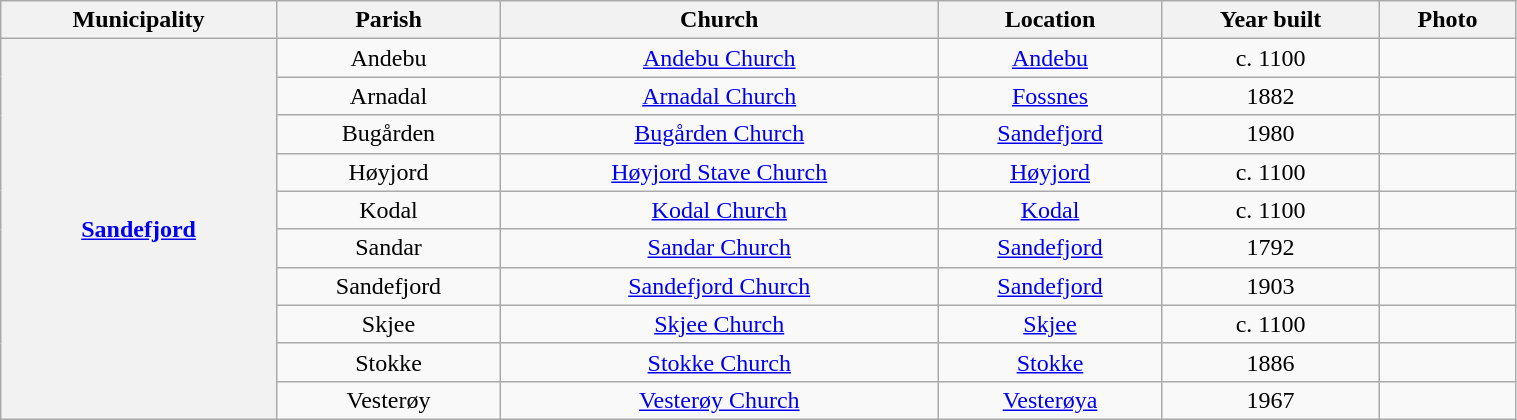<table class="wikitable" style="text-align: center; width: 80%;">
<tr>
<th>Municipality</th>
<th>Parish </th>
<th>Church</th>
<th>Location</th>
<th>Year built</th>
<th>Photo</th>
</tr>
<tr>
<th rowspan="10"><a href='#'>Sandefjord</a></th>
<td rowspan="1">Andebu</td>
<td><a href='#'>Andebu Church</a></td>
<td><a href='#'>Andebu</a></td>
<td>c. 1100</td>
<td></td>
</tr>
<tr>
<td rowspan="1">Arnadal</td>
<td><a href='#'>Arnadal Church</a></td>
<td><a href='#'>Fossnes</a></td>
<td>1882</td>
<td></td>
</tr>
<tr>
<td rowspan="1">Bugården</td>
<td><a href='#'>Bugården Church</a></td>
<td><a href='#'>Sandefjord</a></td>
<td>1980</td>
<td></td>
</tr>
<tr>
<td rowspan="1">Høyjord</td>
<td><a href='#'>Høyjord Stave Church</a></td>
<td><a href='#'>Høyjord</a></td>
<td>c. 1100</td>
<td></td>
</tr>
<tr>
<td rowspan="1">Kodal</td>
<td><a href='#'>Kodal Church</a></td>
<td><a href='#'>Kodal</a></td>
<td>c. 1100</td>
<td></td>
</tr>
<tr>
<td rowspan="1">Sandar</td>
<td><a href='#'>Sandar Church</a></td>
<td><a href='#'>Sandefjord</a></td>
<td>1792</td>
<td></td>
</tr>
<tr>
<td rowspan="1">Sandefjord</td>
<td><a href='#'>Sandefjord Church</a></td>
<td><a href='#'>Sandefjord</a></td>
<td>1903</td>
<td></td>
</tr>
<tr>
<td rowspan="1">Skjee</td>
<td><a href='#'>Skjee Church</a></td>
<td><a href='#'>Skjee</a></td>
<td>c. 1100</td>
<td></td>
</tr>
<tr>
<td rowspan="1">Stokke</td>
<td><a href='#'>Stokke Church</a></td>
<td><a href='#'>Stokke</a></td>
<td>1886</td>
<td></td>
</tr>
<tr>
<td rowspan="1">Vesterøy</td>
<td><a href='#'>Vesterøy Church</a></td>
<td><a href='#'>Vesterøya</a></td>
<td>1967</td>
<td></td>
</tr>
</table>
